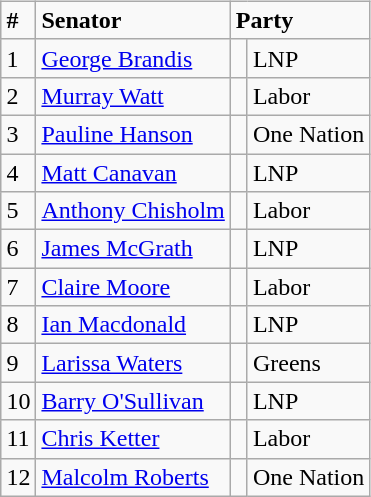<table style="width:100%;">
<tr>
<td><br>











































</td>
<td align=right><br><table class="wikitable">
<tr>
<td><strong>#</strong></td>
<td><strong>Senator</strong></td>
<td colspan="2"><strong>Party</strong></td>
</tr>
<tr>
<td>1</td>
<td><a href='#'>George Brandis</a></td>
<td> </td>
<td>LNP</td>
</tr>
<tr>
<td>2</td>
<td><a href='#'>Murray Watt</a></td>
<td> </td>
<td>Labor</td>
</tr>
<tr>
<td>3</td>
<td><a href='#'>Pauline Hanson</a></td>
<td> </td>
<td>One Nation</td>
</tr>
<tr>
<td>4</td>
<td><a href='#'>Matt Canavan</a></td>
<td> </td>
<td>LNP</td>
</tr>
<tr>
<td>5</td>
<td><a href='#'>Anthony Chisholm</a></td>
<td> </td>
<td>Labor</td>
</tr>
<tr>
<td>6</td>
<td><a href='#'>James McGrath</a></td>
<td> </td>
<td>LNP</td>
</tr>
<tr>
<td>7</td>
<td><a href='#'>Claire Moore</a></td>
<td> </td>
<td>Labor</td>
</tr>
<tr>
<td>8</td>
<td><a href='#'>Ian Macdonald</a></td>
<td> </td>
<td>LNP</td>
</tr>
<tr>
<td>9</td>
<td><a href='#'>Larissa Waters</a></td>
<td> </td>
<td>Greens</td>
</tr>
<tr>
<td>10</td>
<td><a href='#'>Barry O'Sullivan</a></td>
<td> </td>
<td>LNP</td>
</tr>
<tr>
<td>11</td>
<td><a href='#'>Chris Ketter</a></td>
<td> </td>
<td>Labor</td>
</tr>
<tr>
<td>12</td>
<td><a href='#'>Malcolm Roberts</a></td>
<td> </td>
<td>One Nation</td>
</tr>
</table>
</td>
</tr>
</table>
